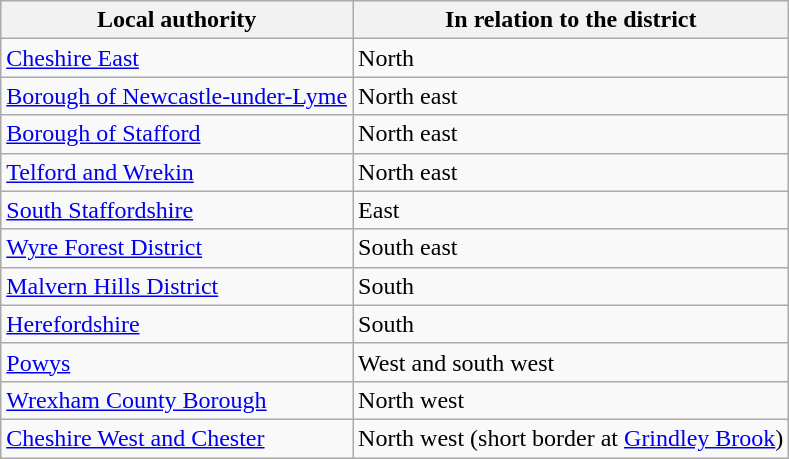<table class="wikitable sortable">
<tr>
<th>Local authority</th>
<th>In relation to the district</th>
</tr>
<tr>
<td><a href='#'>Cheshire East</a></td>
<td>North</td>
</tr>
<tr>
<td><a href='#'>Borough of Newcastle-under-Lyme</a></td>
<td>North east</td>
</tr>
<tr>
<td><a href='#'>Borough of Stafford</a></td>
<td>North east</td>
</tr>
<tr>
<td><a href='#'>Telford and Wrekin</a></td>
<td>North east</td>
</tr>
<tr>
<td><a href='#'>South Staffordshire</a></td>
<td>East</td>
</tr>
<tr>
<td><a href='#'>Wyre Forest District</a></td>
<td>South east</td>
</tr>
<tr>
<td><a href='#'>Malvern Hills District</a></td>
<td>South</td>
</tr>
<tr>
<td><a href='#'>Herefordshire</a></td>
<td>South</td>
</tr>
<tr>
<td><a href='#'>Powys</a></td>
<td>West and south west</td>
</tr>
<tr>
<td><a href='#'>Wrexham County Borough</a></td>
<td>North west</td>
</tr>
<tr>
<td><a href='#'>Cheshire West and Chester</a></td>
<td>North west (short border at <a href='#'>Grindley Brook</a>)</td>
</tr>
</table>
